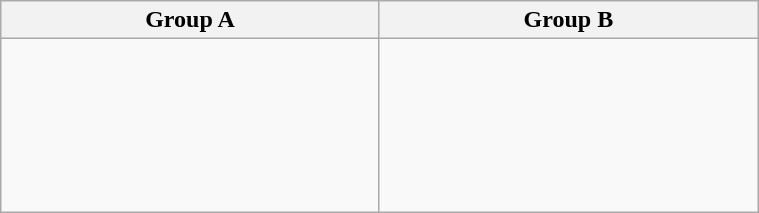<table class="wikitable" width=40%>
<tr>
<th width=50%>Group A</th>
<th width=50%>Group B</th>
</tr>
<tr>
<td><br><br>
<br>
<br>
<br>
<br>
</td>
<td valign=top><br><br>
<br>
<br>
<br>
</td>
</tr>
</table>
